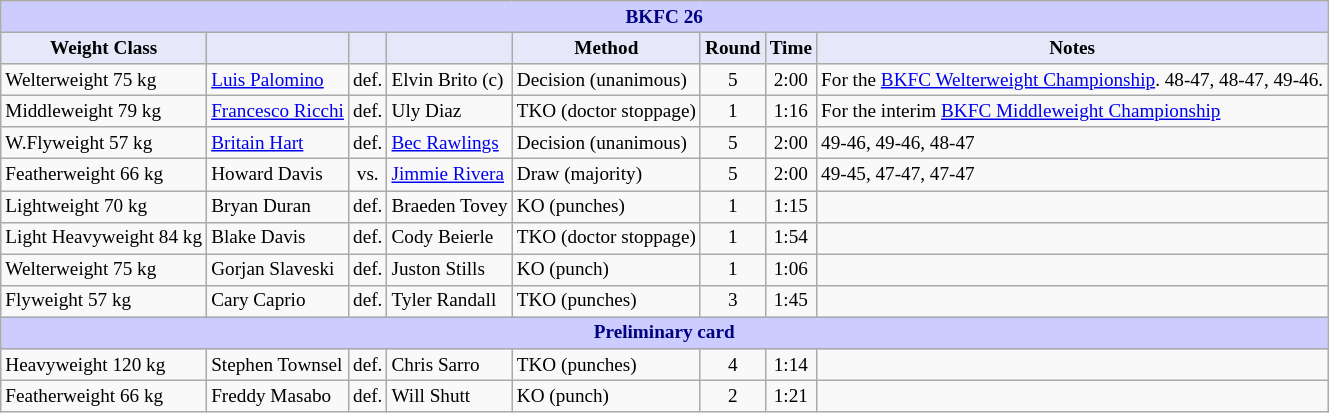<table class="wikitable" style="font-size: 80%;">
<tr>
<th colspan="8" style="background-color: #ccf; color: #000080; text-align: center;"><strong>BKFC 26</strong></th>
</tr>
<tr>
<th colspan="1" style="background-color: #E6E8FA; color: #000000; text-align: center;">Weight Class</th>
<th colspan="1" style="background-color: #E6E8FA; color: #000000; text-align: center;"></th>
<th colspan="1" style="background-color: #E6E8FA; color: #000000; text-align: center;"></th>
<th colspan="1" style="background-color: #E6E8FA; color: #000000; text-align: center;"></th>
<th colspan="1" style="background-color: #E6E8FA; color: #000000; text-align: center;">Method</th>
<th colspan="1" style="background-color: #E6E8FA; color: #000000; text-align: center;">Round</th>
<th colspan="1" style="background-color: #E6E8FA; color: #000000; text-align: center;">Time</th>
<th colspan="1" style="background-color: #E6E8FA; color: #000000; text-align: center;">Notes</th>
</tr>
<tr>
<td>Welterweight 75 kg</td>
<td> <a href='#'>Luis Palomino</a></td>
<td align=center>def.</td>
<td> Elvin Brito (c)</td>
<td>Decision (unanimous)</td>
<td align=center>5</td>
<td align=center>2:00</td>
<td>For the <a href='#'>BKFC Welterweight Championship</a>. 48-47, 48-47, 49-46.</td>
</tr>
<tr>
<td>Middleweight 79 kg</td>
<td> <a href='#'>Francesco Ricchi</a></td>
<td align=center>def.</td>
<td> Uly Diaz</td>
<td>TKO (doctor stoppage)</td>
<td align=center>1</td>
<td align=center>1:16</td>
<td>For the interim <a href='#'>BKFC Middleweight Championship</a></td>
</tr>
<tr>
<td>W.Flyweight 57 kg</td>
<td> <a href='#'>Britain Hart</a></td>
<td align=center>def.</td>
<td> <a href='#'>Bec Rawlings</a></td>
<td>Decision (unanimous)</td>
<td align=center>5</td>
<td align=center>2:00</td>
<td>49-46, 49-46, 48-47</td>
</tr>
<tr>
<td>Featherweight 66 kg</td>
<td> Howard Davis</td>
<td align=center>vs.</td>
<td> <a href='#'>Jimmie Rivera</a></td>
<td>Draw (majority)</td>
<td align=center>5</td>
<td align=center>2:00</td>
<td>49-45, 47-47, 47-47</td>
</tr>
<tr>
<td>Lightweight 70 kg</td>
<td> Bryan Duran</td>
<td align=center>def.</td>
<td> Braeden Tovey</td>
<td>KO (punches)</td>
<td align=center>1</td>
<td align=center>1:15</td>
<td></td>
</tr>
<tr>
<td>Light Heavyweight 84 kg</td>
<td> Blake Davis</td>
<td align=center>def.</td>
<td> Cody Beierle</td>
<td>TKO (doctor stoppage)</td>
<td align=center>1</td>
<td align=center>1:54</td>
<td></td>
</tr>
<tr>
<td>Welterweight 75 kg</td>
<td> Gorjan Slaveski</td>
<td align=center>def.</td>
<td> Juston Stills</td>
<td>KO (punch)</td>
<td align=center>1</td>
<td align=center>1:06</td>
<td></td>
</tr>
<tr>
<td>Flyweight 57 kg</td>
<td> Cary Caprio</td>
<td align=center>def.</td>
<td> Tyler Randall</td>
<td>TKO (punches)</td>
<td align=center>3</td>
<td align=center>1:45</td>
<td></td>
</tr>
<tr>
<th colspan="8" style="background-color: #ccf; color: #000080; text-align: center;"><strong>Preliminary card</strong></th>
</tr>
<tr>
<td>Heavyweight 120 kg</td>
<td> Stephen Townsel</td>
<td align=center>def.</td>
<td> Chris Sarro</td>
<td>TKO (punches)</td>
<td align=center>4</td>
<td align=center>1:14</td>
<td></td>
</tr>
<tr>
<td>Featherweight 66 kg</td>
<td> Freddy Masabo</td>
<td align=center>def.</td>
<td> Will Shutt</td>
<td>KO (punch)</td>
<td align=center>2</td>
<td align=center>1:21</td>
<td></td>
</tr>
</table>
